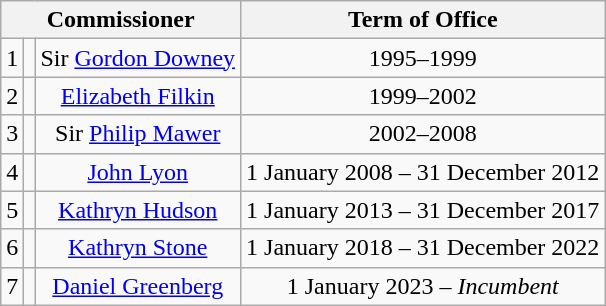<table class="wikitable" style="text-align:center">
<tr>
<th colspan="3">Commissioner</th>
<th>Term of Office</th>
</tr>
<tr style="height:1em">
<td>1</td>
<td></td>
<td>Sir <a href='#'>Gordon Downey</a></td>
<td>1995–1999</td>
</tr>
<tr style="height:1em">
<td>2</td>
<td></td>
<td><a href='#'>Elizabeth Filkin</a></td>
<td>1999–2002</td>
</tr>
<tr style="height:1em">
<td>3</td>
<td></td>
<td>Sir <a href='#'>Philip Mawer</a></td>
<td>2002–2008</td>
</tr>
<tr style="height:1em">
<td>4</td>
<td></td>
<td><a href='#'>John Lyon</a></td>
<td>1 January 2008 – 31 December 2012</td>
</tr>
<tr style="height:1em">
<td>5</td>
<td></td>
<td><a href='#'>Kathryn Hudson</a></td>
<td>1 January 2013 – 31 December 2017</td>
</tr>
<tr style="height:1em">
<td>6</td>
<td></td>
<td><a href='#'>Kathryn Stone</a></td>
<td>1 January 2018 – 31 December 2022</td>
</tr>
<tr style="height:1em">
<td>7</td>
<td></td>
<td><a href='#'>Daniel Greenberg</a></td>
<td>1 January 2023 – <em>Incumbent</em></td>
</tr>
</table>
